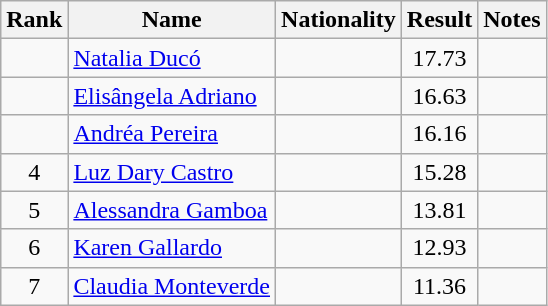<table class="wikitable sortable" style="text-align:center">
<tr>
<th>Rank</th>
<th>Name</th>
<th>Nationality</th>
<th>Result</th>
<th>Notes</th>
</tr>
<tr>
<td></td>
<td align=left><a href='#'>Natalia Ducó</a></td>
<td align=left></td>
<td>17.73</td>
<td></td>
</tr>
<tr>
<td></td>
<td align=left><a href='#'>Elisângela Adriano</a></td>
<td align=left></td>
<td>16.63</td>
<td></td>
</tr>
<tr>
<td></td>
<td align=left><a href='#'>Andréa Pereira</a></td>
<td align=left></td>
<td>16.16</td>
<td></td>
</tr>
<tr>
<td>4</td>
<td align=left><a href='#'>Luz Dary Castro</a></td>
<td align=left></td>
<td>15.28</td>
<td></td>
</tr>
<tr>
<td>5</td>
<td align=left><a href='#'>Alessandra Gamboa</a></td>
<td align=left></td>
<td>13.81</td>
<td></td>
</tr>
<tr>
<td>6</td>
<td align=left><a href='#'>Karen Gallardo</a></td>
<td align=left></td>
<td>12.93</td>
<td></td>
</tr>
<tr>
<td>7</td>
<td align=left><a href='#'>Claudia Monteverde</a></td>
<td align=left></td>
<td>11.36</td>
<td></td>
</tr>
</table>
